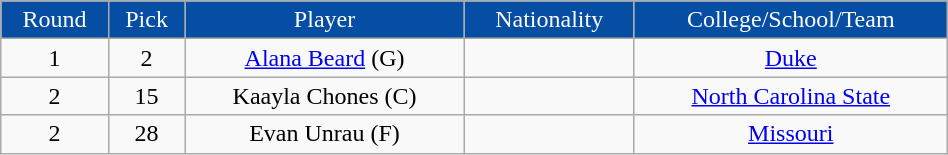<table class="wikitable" width="50%">
<tr align="center" style="background:#054EA4; color:white;">
<td>Round</td>
<td>Pick</td>
<td>Player</td>
<td>Nationality</td>
<td>College/School/Team</td>
</tr>
<tr align="center">
<td>1</td>
<td>2</td>
<td><a href='#'>Alana Beard</a> (G)</td>
<td></td>
<td><a href='#'>Duke</a></td>
</tr>
<tr align="center">
<td>2</td>
<td>15</td>
<td>Kaayla Chones (C)</td>
<td></td>
<td><a href='#'>North Carolina State</a></td>
</tr>
<tr align="center">
<td>2</td>
<td>28</td>
<td>Evan Unrau (F)</td>
<td></td>
<td><a href='#'>Missouri</a></td>
</tr>
</table>
